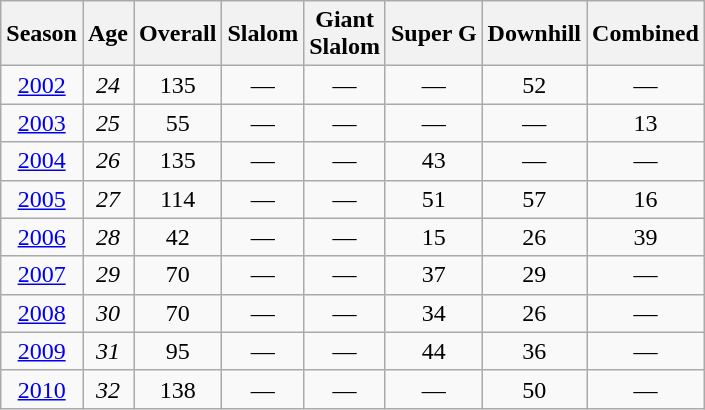<table class=wikitable style="text-align:center">
<tr>
<th>Season</th>
<th>Age</th>
<th>Overall</th>
<th>Slalom</th>
<th>Giant<br>Slalom</th>
<th>Super G</th>
<th>Downhill</th>
<th>Combined</th>
</tr>
<tr>
<td><a href='#'>2002</a></td>
<td><em>24</em></td>
<td>135</td>
<td>—</td>
<td>—</td>
<td>—</td>
<td>52</td>
<td>—</td>
</tr>
<tr>
<td><a href='#'>2003</a></td>
<td><em>25</em></td>
<td>55</td>
<td>—</td>
<td>—</td>
<td>—</td>
<td>—</td>
<td>13</td>
</tr>
<tr>
<td><a href='#'>2004</a></td>
<td><em>26</em></td>
<td>135</td>
<td>—</td>
<td>—</td>
<td>43</td>
<td>—</td>
<td>—</td>
</tr>
<tr>
<td><a href='#'>2005</a></td>
<td><em>27</em></td>
<td>114</td>
<td>—</td>
<td>—</td>
<td>51</td>
<td>57</td>
<td>16</td>
</tr>
<tr>
<td><a href='#'>2006</a></td>
<td><em>28</em></td>
<td>42</td>
<td>—</td>
<td>—</td>
<td>15</td>
<td>26</td>
<td>39</td>
</tr>
<tr>
<td><a href='#'>2007</a></td>
<td><em>29</em></td>
<td>70</td>
<td>—</td>
<td>—</td>
<td>37</td>
<td>29</td>
<td>—</td>
</tr>
<tr>
<td><a href='#'>2008</a></td>
<td><em>30</em></td>
<td>70</td>
<td>—</td>
<td>—</td>
<td>34</td>
<td>26</td>
<td>—</td>
</tr>
<tr>
<td><a href='#'>2009</a></td>
<td><em>31</em></td>
<td>95</td>
<td>—</td>
<td>—</td>
<td>44</td>
<td>36</td>
<td>—</td>
</tr>
<tr>
<td><a href='#'>2010</a></td>
<td><em>32</em></td>
<td>138</td>
<td>—</td>
<td>—</td>
<td>—</td>
<td>50</td>
<td>—</td>
</tr>
</table>
